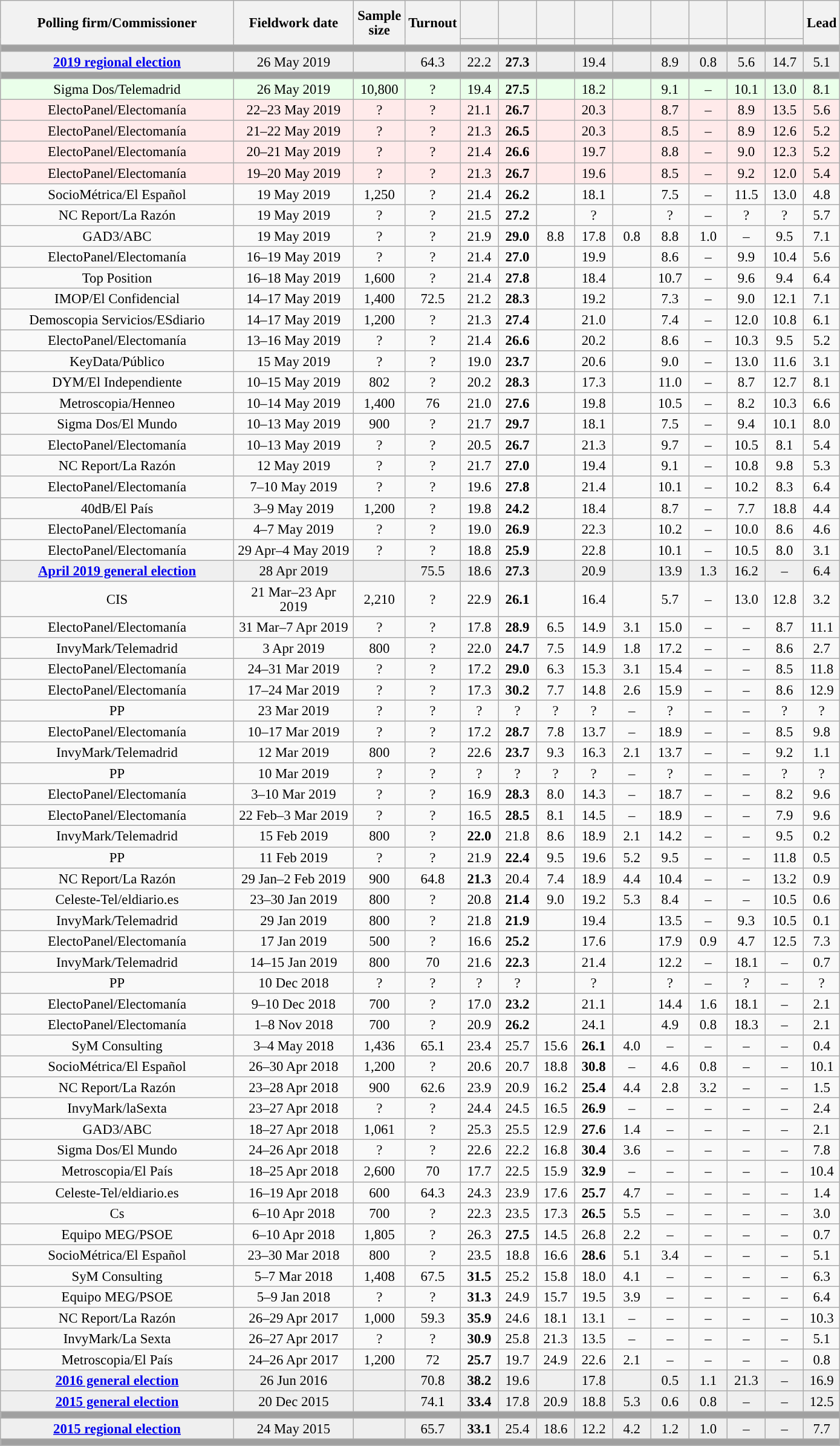<table class="wikitable collapsible collapsed" style="text-align:center; font-size:95%; line-height:16px;">
<tr style="height:42px;">
<th style="width:250px;" rowspan="2">Polling firm/Commissioner</th>
<th style="width:125px;" rowspan="2">Fieldwork date</th>
<th style="width:50px;" rowspan="2">Sample size</th>
<th style="width:45px;" rowspan="2">Turnout</th>
<th style="width:35px;"></th>
<th style="width:35px;"></th>
<th style="width:35px;"></th>
<th style="width:35px;"></th>
<th style="width:35px;"></th>
<th style="width:35px;"></th>
<th style="width:35px;"></th>
<th style="width:35px;"></th>
<th style="width:35px;"></th>
<th style="width:30px;" rowspan="2">Lead</th>
</tr>
<tr>
<th style="color:inherit;background:"></th>
<th style="color:inherit;background:"></th>
<th style="color:inherit;background:"></th>
<th style="color:inherit;background:"></th>
<th style="color:inherit;background:"></th>
<th style="color:inherit;background:"></th>
<th style="color:inherit;background:"></th>
<th style="color:inherit;background:"></th>
<th style="color:inherit;background:"></th>
</tr>
<tr>
<td colspan="14" style="background:#A0A0A0"></td>
</tr>
<tr style="background:#EFEFEF;">
<td><strong><a href='#'>2019 regional election</a></strong></td>
<td>26 May 2019</td>
<td></td>
<td>64.3</td>
<td>22.2<br></td>
<td><strong>27.3</strong><br></td>
<td></td>
<td>19.4<br></td>
<td></td>
<td>8.9<br></td>
<td>0.8<br></td>
<td>5.6<br></td>
<td>14.7<br></td>
<td style="background:">5.1</td>
</tr>
<tr>
<td colspan="14" style="background:#A0A0A0"></td>
</tr>
<tr style="background:#EAFFEA;">
<td>Sigma Dos/Telemadrid</td>
<td>26 May 2019</td>
<td>10,800</td>
<td>?</td>
<td>19.4<br></td>
<td><strong>27.5</strong><br></td>
<td></td>
<td>18.2<br></td>
<td></td>
<td>9.1<br></td>
<td>–</td>
<td>10.1<br></td>
<td>13.0<br></td>
<td style="background:">8.1</td>
</tr>
<tr style="background:#FFEAEA;">
<td>ElectoPanel/Electomanía</td>
<td>22–23 May 2019</td>
<td>?</td>
<td>?</td>
<td>21.1<br></td>
<td><strong>26.7</strong><br></td>
<td></td>
<td>20.3<br></td>
<td></td>
<td>8.7<br></td>
<td>–</td>
<td>8.9<br></td>
<td>13.5<br></td>
<td style="background:">5.6</td>
</tr>
<tr style="background:#FFEAEA;">
<td>ElectoPanel/Electomanía</td>
<td>21–22 May 2019</td>
<td>?</td>
<td>?</td>
<td>21.3<br></td>
<td><strong>26.5</strong><br></td>
<td></td>
<td>20.3<br></td>
<td></td>
<td>8.5<br></td>
<td>–</td>
<td>8.9<br></td>
<td>12.6<br></td>
<td style="background:">5.2</td>
</tr>
<tr style="background:#FFEAEA;">
<td>ElectoPanel/Electomanía</td>
<td>20–21 May 2019</td>
<td>?</td>
<td>?</td>
<td>21.4<br></td>
<td><strong>26.6</strong><br></td>
<td></td>
<td>19.7<br></td>
<td></td>
<td>8.8<br></td>
<td>–</td>
<td>9.0<br></td>
<td>12.3<br></td>
<td style="background:">5.2</td>
</tr>
<tr style="background:#FFEAEA;">
<td>ElectoPanel/Electomanía</td>
<td>19–20 May 2019</td>
<td>?</td>
<td>?</td>
<td>21.3<br></td>
<td><strong>26.7</strong><br></td>
<td></td>
<td>19.6<br></td>
<td></td>
<td>8.5<br></td>
<td>–</td>
<td>9.2<br></td>
<td>12.0<br></td>
<td style="background:">5.4</td>
</tr>
<tr>
<td>SocioMétrica/El Español</td>
<td>19 May 2019</td>
<td>1,250</td>
<td>?</td>
<td>21.4<br></td>
<td><strong>26.2</strong><br></td>
<td></td>
<td>18.1<br></td>
<td></td>
<td>7.5<br></td>
<td>–</td>
<td>11.5<br></td>
<td>13.0<br></td>
<td style="background:">4.8</td>
</tr>
<tr>
<td>NC Report/La Razón</td>
<td>19 May 2019</td>
<td>?</td>
<td>?</td>
<td>21.5<br></td>
<td><strong>27.2</strong><br></td>
<td></td>
<td>?<br></td>
<td></td>
<td>?<br></td>
<td>–</td>
<td>?<br></td>
<td>?<br></td>
<td style="background:">5.7</td>
</tr>
<tr>
<td>GAD3/ABC</td>
<td>19 May 2019</td>
<td>?</td>
<td>?</td>
<td>21.9<br></td>
<td><strong>29.0</strong><br></td>
<td>8.8<br></td>
<td>17.8<br></td>
<td>0.8<br></td>
<td>8.8<br></td>
<td>1.0<br></td>
<td>–</td>
<td>9.5<br></td>
<td style="background:">7.1</td>
</tr>
<tr>
<td>ElectoPanel/Electomanía</td>
<td>16–19 May 2019</td>
<td>?</td>
<td>?</td>
<td>21.4<br></td>
<td><strong>27.0</strong><br></td>
<td></td>
<td>19.9<br></td>
<td></td>
<td>8.6<br></td>
<td>–</td>
<td>9.9<br></td>
<td>10.4<br></td>
<td style="background:">5.6</td>
</tr>
<tr>
<td>Top Position</td>
<td>16–18 May 2019</td>
<td>1,600</td>
<td>?</td>
<td>21.4<br></td>
<td><strong>27.8</strong><br></td>
<td></td>
<td>18.4<br></td>
<td></td>
<td>10.7<br></td>
<td>–</td>
<td>9.6<br></td>
<td>9.4<br></td>
<td style="background:">6.4</td>
</tr>
<tr>
<td>IMOP/El Confidencial</td>
<td>14–17 May 2019</td>
<td>1,400</td>
<td>72.5</td>
<td>21.2<br></td>
<td><strong>28.3</strong><br></td>
<td></td>
<td>19.2<br></td>
<td></td>
<td>7.3<br></td>
<td>–</td>
<td>9.0<br></td>
<td>12.1<br></td>
<td style="background:">7.1</td>
</tr>
<tr>
<td>Demoscopia Servicios/ESdiario</td>
<td>14–17 May 2019</td>
<td>1,200</td>
<td>?</td>
<td>21.3<br></td>
<td><strong>27.4</strong><br></td>
<td></td>
<td>21.0<br></td>
<td></td>
<td>7.4<br></td>
<td>–</td>
<td>12.0<br></td>
<td>10.8<br></td>
<td style="background:">6.1</td>
</tr>
<tr>
<td>ElectoPanel/Electomanía</td>
<td>13–16 May 2019</td>
<td>?</td>
<td>?</td>
<td>21.4<br></td>
<td><strong>26.6</strong><br></td>
<td></td>
<td>20.2<br></td>
<td></td>
<td>8.6<br></td>
<td>–</td>
<td>10.3<br></td>
<td>9.5<br></td>
<td style="background:">5.2</td>
</tr>
<tr>
<td>KeyData/Público</td>
<td>15 May 2019</td>
<td>?</td>
<td>?</td>
<td>19.0<br></td>
<td><strong>23.7</strong><br></td>
<td></td>
<td>20.6<br></td>
<td></td>
<td>9.0<br></td>
<td>–</td>
<td>13.0<br></td>
<td>11.6<br></td>
<td style="background:">3.1</td>
</tr>
<tr>
<td>DYM/El Independiente</td>
<td>10–15 May 2019</td>
<td>802</td>
<td>?</td>
<td>20.2<br></td>
<td><strong>28.3</strong><br></td>
<td></td>
<td>17.3<br></td>
<td></td>
<td>11.0<br></td>
<td>–</td>
<td>8.7<br></td>
<td>12.7<br></td>
<td style="background:">8.1</td>
</tr>
<tr>
<td>Metroscopia/Henneo</td>
<td>10–14 May 2019</td>
<td>1,400</td>
<td>76</td>
<td>21.0<br></td>
<td><strong>27.6</strong><br></td>
<td></td>
<td>19.8<br></td>
<td></td>
<td>10.5<br></td>
<td>–</td>
<td>8.2<br></td>
<td>10.3<br></td>
<td style="background:">6.6</td>
</tr>
<tr>
<td>Sigma Dos/El Mundo</td>
<td>10–13 May 2019</td>
<td>900</td>
<td>?</td>
<td>21.7<br></td>
<td><strong>29.7</strong><br></td>
<td></td>
<td>18.1<br></td>
<td></td>
<td>7.5<br></td>
<td>–</td>
<td>9.4<br></td>
<td>10.1<br></td>
<td style="background:">8.0</td>
</tr>
<tr>
<td>ElectoPanel/Electomanía</td>
<td>10–13 May 2019</td>
<td>?</td>
<td>?</td>
<td>20.5<br></td>
<td><strong>26.7</strong><br></td>
<td></td>
<td>21.3<br></td>
<td></td>
<td>9.7<br></td>
<td>–</td>
<td>10.5<br></td>
<td>8.1<br></td>
<td style="background:">5.4</td>
</tr>
<tr>
<td>NC Report/La Razón</td>
<td>12 May 2019</td>
<td>?</td>
<td>?</td>
<td>21.7<br></td>
<td><strong>27.0</strong><br></td>
<td></td>
<td>19.4<br></td>
<td></td>
<td>9.1<br></td>
<td>–</td>
<td>10.8<br></td>
<td>9.8<br></td>
<td style="background:">5.3</td>
</tr>
<tr>
<td>ElectoPanel/Electomanía</td>
<td>7–10 May 2019</td>
<td>?</td>
<td>?</td>
<td>19.6<br></td>
<td><strong>27.8</strong><br></td>
<td></td>
<td>21.4<br></td>
<td></td>
<td>10.1<br></td>
<td>–</td>
<td>10.2<br></td>
<td>8.3<br></td>
<td style="background:">6.4</td>
</tr>
<tr>
<td>40dB/El País</td>
<td>3–9 May 2019</td>
<td>1,200</td>
<td>?</td>
<td>19.8<br></td>
<td><strong>24.2</strong><br></td>
<td></td>
<td>18.4<br></td>
<td></td>
<td>8.7<br></td>
<td>–</td>
<td>7.7<br></td>
<td>18.8<br></td>
<td style="background:">4.4</td>
</tr>
<tr>
<td>ElectoPanel/Electomanía</td>
<td>4–7 May 2019</td>
<td>?</td>
<td>?</td>
<td>19.0<br></td>
<td><strong>26.9</strong><br></td>
<td></td>
<td>22.3<br></td>
<td></td>
<td>10.2<br></td>
<td>–</td>
<td>10.0<br></td>
<td>8.6<br></td>
<td style="background:">4.6</td>
</tr>
<tr>
<td>ElectoPanel/Electomanía</td>
<td>29 Apr–4 May 2019</td>
<td>?</td>
<td>?</td>
<td>18.8<br></td>
<td><strong>25.9</strong><br></td>
<td></td>
<td>22.8<br></td>
<td></td>
<td>10.1<br></td>
<td>–</td>
<td>10.5<br></td>
<td>8.0<br></td>
<td style="background:">3.1</td>
</tr>
<tr style="background:#EFEFEF;">
<td><strong><a href='#'>April 2019 general election</a></strong></td>
<td>28 Apr 2019</td>
<td></td>
<td>75.5</td>
<td>18.6<br></td>
<td><strong>27.3</strong><br></td>
<td></td>
<td>20.9<br></td>
<td></td>
<td>13.9<br></td>
<td>1.3<br></td>
<td>16.2<br></td>
<td>–</td>
<td style="background:">6.4</td>
</tr>
<tr>
<td>CIS</td>
<td>21 Mar–23 Apr 2019</td>
<td>2,210</td>
<td>?</td>
<td>22.9<br></td>
<td><strong>26.1</strong><br></td>
<td></td>
<td>16.4<br></td>
<td></td>
<td>5.7<br></td>
<td>–</td>
<td>13.0<br></td>
<td>12.8<br></td>
<td style="background:">3.2</td>
</tr>
<tr>
<td>ElectoPanel/Electomanía</td>
<td>31 Mar–7 Apr 2019</td>
<td>?</td>
<td>?</td>
<td>17.8<br></td>
<td><strong>28.9</strong><br></td>
<td>6.5<br></td>
<td>14.9<br></td>
<td>3.1<br></td>
<td>15.0<br></td>
<td>–</td>
<td>–</td>
<td>8.7<br></td>
<td style="background:">11.1</td>
</tr>
<tr>
<td>InvyMark/Telemadrid</td>
<td>3 Apr 2019</td>
<td>800</td>
<td>?</td>
<td>22.0<br></td>
<td><strong>24.7</strong><br></td>
<td>7.5<br></td>
<td>14.9<br></td>
<td>1.8<br></td>
<td>17.2<br></td>
<td>–</td>
<td>–</td>
<td>8.6<br></td>
<td style="background:">2.7</td>
</tr>
<tr>
<td>ElectoPanel/Electomanía</td>
<td>24–31 Mar 2019</td>
<td>?</td>
<td>?</td>
<td>17.2<br></td>
<td><strong>29.0</strong><br></td>
<td>6.3<br></td>
<td>15.3<br></td>
<td>3.1<br></td>
<td>15.4<br></td>
<td>–</td>
<td>–</td>
<td>8.5<br></td>
<td style="background:">11.8</td>
</tr>
<tr>
<td>ElectoPanel/Electomanía</td>
<td>17–24 Mar 2019</td>
<td>?</td>
<td>?</td>
<td>17.3<br></td>
<td><strong>30.2</strong><br></td>
<td>7.7<br></td>
<td>14.8<br></td>
<td>2.6<br></td>
<td>15.9<br></td>
<td>–</td>
<td>–</td>
<td>8.6<br></td>
<td style="background:">12.9</td>
</tr>
<tr>
<td>PP</td>
<td>23 Mar 2019</td>
<td>?</td>
<td>?</td>
<td>?<br></td>
<td>?<br></td>
<td>?<br></td>
<td>?<br></td>
<td>–</td>
<td>?<br></td>
<td>–</td>
<td>–</td>
<td>?<br></td>
<td style="background:">?</td>
</tr>
<tr>
<td>ElectoPanel/Electomanía</td>
<td>10–17 Mar 2019</td>
<td>?</td>
<td>?</td>
<td>17.2<br></td>
<td><strong>28.7</strong><br></td>
<td>7.8<br></td>
<td>13.7<br></td>
<td>–</td>
<td>18.9<br></td>
<td>–</td>
<td>–</td>
<td>8.5<br></td>
<td style="background:">9.8</td>
</tr>
<tr>
<td>InvyMark/Telemadrid</td>
<td>12 Mar 2019</td>
<td>800</td>
<td>?</td>
<td>22.6<br></td>
<td><strong>23.7</strong><br></td>
<td>9.3<br></td>
<td>16.3<br></td>
<td>2.1<br></td>
<td>13.7<br></td>
<td>–</td>
<td>–</td>
<td>9.2<br></td>
<td style="background:">1.1</td>
</tr>
<tr>
<td>PP</td>
<td>10 Mar 2019</td>
<td>?</td>
<td>?</td>
<td>?<br></td>
<td>?<br></td>
<td>?<br></td>
<td>?<br></td>
<td>–</td>
<td>?<br></td>
<td>–</td>
<td>–</td>
<td>?<br></td>
<td style="background:">?</td>
</tr>
<tr>
<td>ElectoPanel/Electomanía</td>
<td>3–10 Mar 2019</td>
<td>?</td>
<td>?</td>
<td>16.9<br></td>
<td><strong>28.3</strong><br></td>
<td>8.0<br></td>
<td>14.3<br></td>
<td>–</td>
<td>18.7<br></td>
<td>–</td>
<td>–</td>
<td>8.2<br></td>
<td style="background:">9.6</td>
</tr>
<tr>
<td>ElectoPanel/Electomanía</td>
<td>22 Feb–3 Mar 2019</td>
<td>?</td>
<td>?</td>
<td>16.5<br></td>
<td><strong>28.5</strong><br></td>
<td>8.1<br></td>
<td>14.5<br></td>
<td>–</td>
<td>18.9<br></td>
<td>–</td>
<td>–</td>
<td>7.9<br></td>
<td style="background:">9.6</td>
</tr>
<tr>
<td>InvyMark/Telemadrid</td>
<td>15 Feb 2019</td>
<td>800</td>
<td>?</td>
<td><strong>22.0</strong><br></td>
<td>21.8<br></td>
<td>8.6<br></td>
<td>18.9<br></td>
<td>2.1<br></td>
<td>14.2<br></td>
<td>–</td>
<td>–</td>
<td>9.5<br></td>
<td style="background:">0.2</td>
</tr>
<tr>
<td>PP</td>
<td>11 Feb 2019</td>
<td>?</td>
<td>?</td>
<td>21.9<br></td>
<td><strong>22.4</strong><br></td>
<td>9.5<br></td>
<td>19.6<br></td>
<td>5.2<br></td>
<td>9.5<br></td>
<td>–</td>
<td>–</td>
<td>11.8<br></td>
<td style="background:">0.5</td>
</tr>
<tr>
<td>NC Report/La Razón</td>
<td>29 Jan–2 Feb 2019</td>
<td>900</td>
<td>64.8</td>
<td><strong>21.3</strong><br></td>
<td>20.4<br></td>
<td>7.4<br></td>
<td>18.9<br></td>
<td>4.4<br></td>
<td>10.4<br></td>
<td>–</td>
<td>–</td>
<td>13.2<br></td>
<td style="background:">0.9</td>
</tr>
<tr>
<td>Celeste-Tel/eldiario.es</td>
<td>23–30 Jan 2019</td>
<td>800</td>
<td>?</td>
<td>20.8<br></td>
<td><strong>21.4</strong><br></td>
<td>9.0<br></td>
<td>19.2<br></td>
<td>5.3<br></td>
<td>8.4<br></td>
<td>–</td>
<td>–</td>
<td>10.5<br></td>
<td style="background:">0.6</td>
</tr>
<tr>
<td>InvyMark/Telemadrid</td>
<td>29 Jan 2019</td>
<td>800</td>
<td>?</td>
<td>21.8<br></td>
<td><strong>21.9</strong><br></td>
<td></td>
<td>19.4<br></td>
<td></td>
<td>13.5<br></td>
<td>–</td>
<td>9.3<br></td>
<td>10.5<br></td>
<td style="background:">0.1</td>
</tr>
<tr>
<td>ElectoPanel/Electomanía</td>
<td>17 Jan 2019</td>
<td>500</td>
<td>?</td>
<td>16.6<br></td>
<td><strong>25.2</strong><br></td>
<td></td>
<td>17.6<br></td>
<td></td>
<td>17.9<br></td>
<td>0.9<br></td>
<td>4.7<br></td>
<td>12.5<br></td>
<td style="background:">7.3</td>
</tr>
<tr>
<td>InvyMark/Telemadrid</td>
<td>14–15 Jan 2019</td>
<td>800</td>
<td>70</td>
<td>21.6<br></td>
<td><strong>22.3</strong><br></td>
<td></td>
<td>21.4<br></td>
<td></td>
<td>12.2<br></td>
<td>–</td>
<td>18.1<br></td>
<td>–</td>
<td style="background:">0.7</td>
</tr>
<tr>
<td>PP</td>
<td>10 Dec 2018</td>
<td>?</td>
<td>?</td>
<td>?<br></td>
<td>?<br></td>
<td></td>
<td>?<br></td>
<td></td>
<td>?<br></td>
<td>–</td>
<td>?<br></td>
<td>–</td>
<td style="background:">?</td>
</tr>
<tr>
<td>ElectoPanel/Electomanía</td>
<td>9–10 Dec 2018</td>
<td>700</td>
<td>?</td>
<td>17.0<br></td>
<td><strong>23.2</strong><br></td>
<td></td>
<td>21.1<br></td>
<td></td>
<td>14.4<br></td>
<td>1.6<br></td>
<td>18.1<br></td>
<td>–</td>
<td style="background:">2.1</td>
</tr>
<tr>
<td>ElectoPanel/Electomanía</td>
<td>1–8 Nov 2018</td>
<td>700</td>
<td>?</td>
<td>20.9<br></td>
<td><strong>26.2</strong><br></td>
<td></td>
<td>24.1<br></td>
<td></td>
<td>4.9<br></td>
<td>0.8<br></td>
<td>18.3<br></td>
<td>–</td>
<td style="background:">2.1</td>
</tr>
<tr>
<td>SyM Consulting</td>
<td>3–4 May 2018</td>
<td>1,436</td>
<td>65.1</td>
<td>23.4<br></td>
<td>25.7<br></td>
<td>15.6<br></td>
<td><strong>26.1</strong><br></td>
<td>4.0<br></td>
<td>–</td>
<td>–</td>
<td>–</td>
<td>–</td>
<td style="background:">0.4</td>
</tr>
<tr>
<td>SocioMétrica/El Español</td>
<td>26–30 Apr 2018</td>
<td>1,200</td>
<td>?</td>
<td>20.6<br></td>
<td>20.7<br></td>
<td>18.8<br></td>
<td><strong>30.8</strong><br></td>
<td>–</td>
<td>4.6<br></td>
<td>0.8<br></td>
<td>–</td>
<td>–</td>
<td style="background:">10.1</td>
</tr>
<tr>
<td>NC Report/La Razón</td>
<td>23–28 Apr 2018</td>
<td>900</td>
<td>62.6</td>
<td>23.9<br></td>
<td>20.9<br></td>
<td>16.2<br></td>
<td><strong>25.4</strong><br></td>
<td>4.4<br></td>
<td>2.8<br></td>
<td>3.2<br></td>
<td>–</td>
<td>–</td>
<td style="background:">1.5</td>
</tr>
<tr>
<td>InvyMark/laSexta</td>
<td>23–27 Apr 2018</td>
<td>?</td>
<td>?</td>
<td>24.4<br></td>
<td>24.5<br></td>
<td>16.5<br></td>
<td><strong>26.9</strong><br></td>
<td>–</td>
<td>–</td>
<td>–</td>
<td>–</td>
<td>–</td>
<td style="background:">2.4</td>
</tr>
<tr>
<td>GAD3/ABC</td>
<td>18–27 Apr 2018</td>
<td>1,061</td>
<td>?</td>
<td>25.3<br></td>
<td>25.5<br></td>
<td>12.9<br></td>
<td><strong>27.6</strong><br></td>
<td>1.4<br></td>
<td>–</td>
<td>–</td>
<td>–</td>
<td>–</td>
<td style="background:">2.1</td>
</tr>
<tr>
<td>Sigma Dos/El Mundo</td>
<td>24–26 Apr 2018</td>
<td>?</td>
<td>?</td>
<td>22.6<br></td>
<td>22.2<br></td>
<td>16.8<br></td>
<td><strong>30.4</strong><br></td>
<td>3.6<br></td>
<td>–</td>
<td>–</td>
<td>–</td>
<td>–</td>
<td style="background:">7.8</td>
</tr>
<tr>
<td>Metroscopia/El País</td>
<td>18–25 Apr 2018</td>
<td>2,600</td>
<td>70</td>
<td>17.7<br></td>
<td>22.5<br></td>
<td>15.9<br></td>
<td><strong>32.9</strong><br></td>
<td>–</td>
<td>–</td>
<td>–</td>
<td>–</td>
<td>–</td>
<td style="background:">10.4</td>
</tr>
<tr>
<td>Celeste-Tel/eldiario.es</td>
<td>16–19 Apr 2018</td>
<td>600</td>
<td>64.3</td>
<td>24.3<br></td>
<td>23.9<br></td>
<td>17.6<br></td>
<td><strong>25.7</strong><br></td>
<td>4.7<br></td>
<td>–</td>
<td>–</td>
<td>–</td>
<td>–</td>
<td style="background:">1.4</td>
</tr>
<tr>
<td>Cs</td>
<td>6–10 Apr 2018</td>
<td>700</td>
<td>?</td>
<td>22.3<br></td>
<td>23.5<br></td>
<td>17.3<br></td>
<td><strong>26.5</strong><br></td>
<td>5.5<br></td>
<td>–</td>
<td>–</td>
<td>–</td>
<td>–</td>
<td style="background:">3.0</td>
</tr>
<tr>
<td>Equipo MEG/PSOE</td>
<td>6–10 Apr 2018</td>
<td>1,805</td>
<td>?</td>
<td>26.3<br></td>
<td><strong>27.5</strong><br></td>
<td>14.5<br></td>
<td>26.8<br></td>
<td>2.2<br></td>
<td>–</td>
<td>–</td>
<td>–</td>
<td>–</td>
<td style="background:">0.7</td>
</tr>
<tr>
<td>SocioMétrica/El Español</td>
<td>23–30 Mar 2018</td>
<td>800</td>
<td>?</td>
<td>23.5<br></td>
<td>18.8<br></td>
<td>16.6<br></td>
<td><strong>28.6</strong><br></td>
<td>5.1<br></td>
<td>3.4<br></td>
<td>–</td>
<td>–</td>
<td>–</td>
<td style="background:">5.1</td>
</tr>
<tr>
<td>SyM Consulting</td>
<td>5–7 Mar 2018</td>
<td>1,408</td>
<td>67.5</td>
<td><strong>31.5</strong><br></td>
<td>25.2<br></td>
<td>15.8<br></td>
<td>18.0<br></td>
<td>4.1<br></td>
<td>–</td>
<td>–</td>
<td>–</td>
<td>–</td>
<td style="background:">6.3</td>
</tr>
<tr>
<td>Equipo MEG/PSOE</td>
<td>5–9 Jan 2018</td>
<td>?</td>
<td>?</td>
<td><strong>31.3</strong><br></td>
<td>24.9<br></td>
<td>15.7<br></td>
<td>19.5<br></td>
<td>3.9<br></td>
<td>–</td>
<td>–</td>
<td>–</td>
<td>–</td>
<td style="background:">6.4</td>
</tr>
<tr>
<td>NC Report/La Razón</td>
<td>26–29 Apr 2017</td>
<td>1,000</td>
<td>59.3</td>
<td><strong>35.9</strong><br></td>
<td>24.6<br></td>
<td>18.1<br></td>
<td>13.1<br></td>
<td>–</td>
<td>–</td>
<td>–</td>
<td>–</td>
<td>–</td>
<td style="background:">10.3</td>
</tr>
<tr>
<td>InvyMark/La Sexta</td>
<td>26–27 Apr 2017</td>
<td>?</td>
<td>?</td>
<td><strong>30.9</strong><br></td>
<td>25.8<br></td>
<td>21.3<br></td>
<td>13.5<br></td>
<td>–</td>
<td>–</td>
<td>–</td>
<td>–</td>
<td>–</td>
<td style="background:">5.1</td>
</tr>
<tr>
<td>Metroscopia/El País</td>
<td>24–26 Apr 2017</td>
<td>1,200</td>
<td>72</td>
<td><strong>25.7</strong><br></td>
<td>19.7<br></td>
<td>24.9<br></td>
<td>22.6<br></td>
<td>2.1<br></td>
<td>–</td>
<td>–</td>
<td>–</td>
<td>–</td>
<td style="background:">0.8</td>
</tr>
<tr style="background:#EFEFEF;">
<td><strong><a href='#'>2016 general election</a></strong></td>
<td>26 Jun 2016</td>
<td></td>
<td>70.8</td>
<td><strong>38.2</strong><br></td>
<td>19.6<br></td>
<td></td>
<td>17.8<br></td>
<td></td>
<td>0.5<br></td>
<td>1.1<br></td>
<td>21.3<br></td>
<td>–</td>
<td style="background:">16.9</td>
</tr>
<tr style="background:#EFEFEF;">
<td><strong><a href='#'>2015 general election</a></strong></td>
<td>20 Dec 2015</td>
<td></td>
<td>74.1</td>
<td><strong>33.4</strong><br></td>
<td>17.8<br></td>
<td>20.9<br></td>
<td>18.8<br></td>
<td>5.3<br></td>
<td>0.6<br></td>
<td>0.8<br></td>
<td>–</td>
<td>–</td>
<td style="background:">12.5</td>
</tr>
<tr>
<td colspan="14" style="background:#A0A0A0"></td>
</tr>
<tr style="background:#EFEFEF;">
<td><strong><a href='#'>2015 regional election</a></strong></td>
<td>24 May 2015</td>
<td></td>
<td>65.7</td>
<td><strong>33.1</strong><br></td>
<td>25.4<br></td>
<td>18.6<br></td>
<td>12.2<br></td>
<td>4.2<br></td>
<td>1.2<br></td>
<td>1.0<br></td>
<td>–</td>
<td>–</td>
<td style="background:">7.7</td>
</tr>
<tr>
<td colspan="14" style="background:#A0A0A0"></td>
</tr>
</table>
